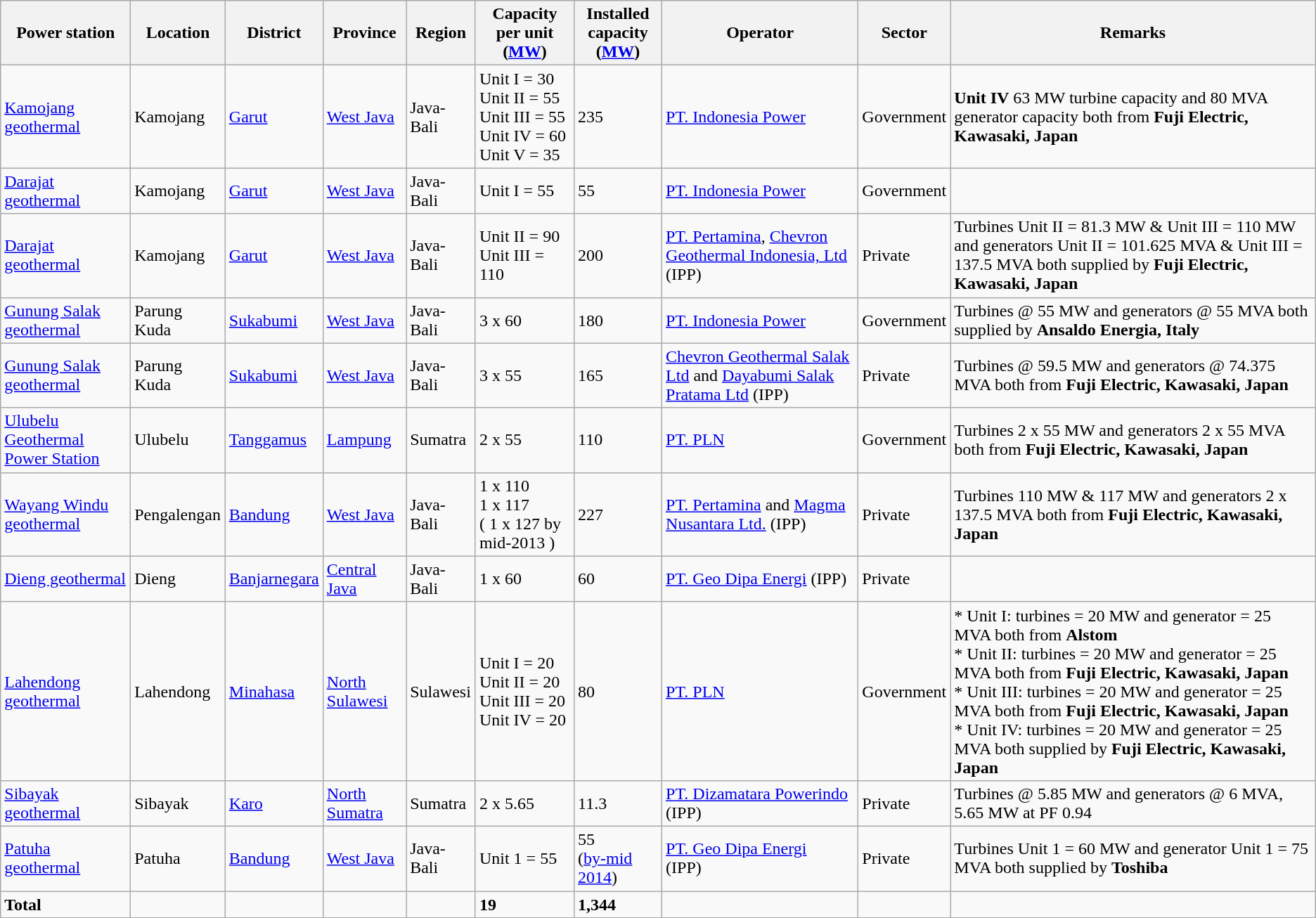<table class="sortable wikitable">
<tr>
<th>Power station</th>
<th>Location</th>
<th>District</th>
<th>Province</th>
<th>Region</th>
<th>Capacity per unit<br>(<a href='#'>MW</a>)</th>
<th>Installed capacity<br> (<a href='#'>MW</a>)</th>
<th>Operator</th>
<th>Sector</th>
<th>Remarks</th>
</tr>
<tr>
<td><a href='#'>Kamojang geothermal</a></td>
<td>Kamojang</td>
<td><a href='#'>Garut</a></td>
<td><a href='#'>West Java</a></td>
<td>Java-Bali</td>
<td>Unit I = 30 <br> Unit II = 55 <br> Unit III = 55 <br> Unit IV = 60 <br> Unit V = 35</td>
<td>235</td>
<td><a href='#'>PT. Indonesia Power</a></td>
<td>Government</td>
<td><strong>Unit IV</strong> 63 MW turbine capacity and 80 MVA generator capacity both from <strong>Fuji Electric, Kawasaki, Japan</strong></td>
</tr>
<tr>
<td><a href='#'>Darajat geothermal</a></td>
<td>Kamojang</td>
<td><a href='#'>Garut</a></td>
<td><a href='#'>West Java</a></td>
<td>Java-Bali</td>
<td>Unit I = 55</td>
<td>55</td>
<td><a href='#'>PT. Indonesia Power</a></td>
<td>Government</td>
<td></td>
</tr>
<tr>
<td><a href='#'>Darajat geothermal</a></td>
<td>Kamojang</td>
<td><a href='#'>Garut</a></td>
<td><a href='#'>West Java</a></td>
<td>Java-Bali</td>
<td>Unit II = 90 <br> Unit III = 110</td>
<td>200</td>
<td><a href='#'>PT. Pertamina</a>,  <a href='#'>Chevron Geothermal Indonesia, Ltd</a>  <br> (IPP)</td>
<td>Private</td>
<td>Turbines Unit II = 81.3 MW & Unit III = 110 MW and generators Unit II = 101.625 MVA & Unit III = 137.5 MVA both supplied by <strong>Fuji Electric, Kawasaki, Japan</strong></td>
</tr>
<tr>
<td><a href='#'>Gunung Salak geothermal</a></td>
<td>Parung Kuda</td>
<td><a href='#'>Sukabumi</a></td>
<td><a href='#'>West Java</a></td>
<td>Java-Bali</td>
<td>3 x 60</td>
<td>180</td>
<td><a href='#'>PT. Indonesia Power</a></td>
<td>Government</td>
<td>Turbines @ 55 MW and generators @ 55 MVA both supplied by <strong>Ansaldo Energia, Italy</strong></td>
</tr>
<tr>
<td><a href='#'>Gunung Salak geothermal</a></td>
<td>Parung Kuda</td>
<td><a href='#'>Sukabumi</a></td>
<td><a href='#'>West Java</a></td>
<td>Java-Bali</td>
<td>3 x 55</td>
<td>165</td>
<td><a href='#'>Chevron Geothermal Salak Ltd</a>  and <a href='#'>Dayabumi Salak Pratama Ltd</a> (IPP)</td>
<td>Private</td>
<td>Turbines @ 59.5 MW and generators @ 74.375 MVA both from <strong>Fuji Electric, Kawasaki, Japan</strong></td>
</tr>
<tr>
<td><a href='#'>Ulubelu Geothermal Power Station </a></td>
<td>Ulubelu</td>
<td><a href='#'>Tanggamus</a></td>
<td><a href='#'>Lampung</a></td>
<td>Sumatra</td>
<td>2 x 55</td>
<td>110</td>
<td><a href='#'>PT. PLN</a></td>
<td>Government</td>
<td>Turbines 2 x 55 MW and generators 2 x 55 MVA both from <strong>Fuji Electric, Kawasaki, Japan</strong></td>
</tr>
<tr>
<td><a href='#'>Wayang Windu geothermal</a></td>
<td>Pengalengan</td>
<td><a href='#'>Bandung</a></td>
<td><a href='#'>West Java</a></td>
<td>Java-Bali</td>
<td>1 x 110 <br> 1 x 117 <br> ( 1 x 127 by mid-2013 )</td>
<td>227</td>
<td><a href='#'>PT. Pertamina</a> and <a href='#'>Magma Nusantara Ltd.</a> (IPP)</td>
<td>Private</td>
<td>Turbines 110 MW & 117 MW and generators 2 x 137.5 MVA both from <strong>Fuji Electric, Kawasaki, Japan</strong></td>
</tr>
<tr>
<td><a href='#'>Dieng geothermal</a></td>
<td>Dieng</td>
<td><a href='#'>Banjarnegara</a></td>
<td><a href='#'>Central Java</a></td>
<td>Java-Bali</td>
<td>1 x 60</td>
<td>60</td>
<td><a href='#'>PT. Geo Dipa Energi</a> (IPP)</td>
<td>Private</td>
<td></td>
</tr>
<tr>
<td><a href='#'>Lahendong geothermal</a></td>
<td>Lahendong</td>
<td><a href='#'>Minahasa</a></td>
<td><a href='#'>North Sulawesi</a></td>
<td>Sulawesi</td>
<td>Unit I = 20 <br> Unit II = 20 <br> Unit III = 20 <br> Unit IV = 20</td>
<td>80</td>
<td><a href='#'>PT. PLN</a></td>
<td>Government</td>
<td>* Unit I: turbines = 20 MW and generator = 25 MVA both from <strong>Alstom</strong><br> * Unit II: turbines = 20 MW and generator = 25 MVA both from <strong>Fuji Electric, Kawasaki, Japan</strong><br> * Unit III: turbines = 20 MW and generator = 25 MVA both from <strong>Fuji Electric, Kawasaki, Japan</strong><br> * Unit IV: turbines = 20 MW and generator = 25 MVA both supplied by <strong>Fuji Electric, Kawasaki, Japan</strong></td>
</tr>
<tr>
<td><a href='#'>Sibayak geothermal</a></td>
<td>Sibayak</td>
<td><a href='#'>Karo</a></td>
<td><a href='#'>North Sumatra</a></td>
<td>Sumatra</td>
<td>2 x 5.65</td>
<td>11.3</td>
<td><a href='#'>PT. Dizamatara Powerindo</a><br> (IPP)</td>
<td>Private</td>
<td>Turbines @ 5.85 MW and generators @ 6 MVA, 5.65 MW at PF 0.94</td>
</tr>
<tr>
<td><a href='#'>Patuha geothermal</a></td>
<td>Patuha</td>
<td><a href='#'>Bandung</a></td>
<td><a href='#'>West Java</a></td>
<td>Java-Bali</td>
<td>Unit 1 = 55</td>
<td>55 <br> (<a href='#'>by-mid 2014</a>)</td>
<td><a href='#'>PT. Geo Dipa Energi</a><br> (IPP)</td>
<td>Private</td>
<td>Turbines Unit 1 = 60 MW and generator Unit 1 = 75 MVA both supplied by <strong>Toshiba</strong></td>
</tr>
<tr>
<td><strong>Total</strong></td>
<td></td>
<td></td>
<td></td>
<td></td>
<td><strong>19</strong></td>
<td><strong>1,344</strong></td>
<td></td>
<td></td>
<td><strong> </strong></td>
</tr>
</table>
